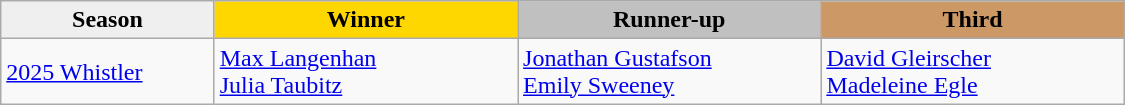<table class="wikitable sortable" style="width:750px;">
<tr>
<th style="width:19%; background:#efefef;">Season</th>
<th style="width:27%; background:gold">Winner</th>
<th style="width:27%; background:silver">Runner-up</th>
<th style="width:27%; background:#CC9966">Third</th>
</tr>
<tr>
<td><a href='#'>2025 Whistler</a></td>
<td><a href='#'>Max Langenhan</a><br><a href='#'>Julia Taubitz</a><br></td>
<td><a href='#'>Jonathan Gustafson</a><br><a href='#'>Emily Sweeney</a><br></td>
<td><a href='#'>David Gleirscher</a><br><a href='#'>Madeleine Egle</a><br></td>
</tr>
</table>
